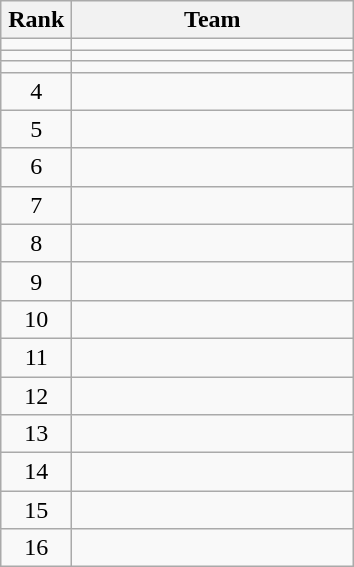<table class="wikitable" style="text-align: center;">
<tr>
<th width=40>Rank</th>
<th width=180>Team</th>
</tr>
<tr>
<td></td>
<td align=left></td>
</tr>
<tr>
<td></td>
<td align=left></td>
</tr>
<tr>
<td></td>
<td align=left></td>
</tr>
<tr>
<td>4</td>
<td align=left></td>
</tr>
<tr>
<td>5</td>
<td align=left></td>
</tr>
<tr>
<td>6</td>
<td align=left></td>
</tr>
<tr>
<td>7</td>
<td align=left></td>
</tr>
<tr>
<td>8</td>
<td align=left></td>
</tr>
<tr>
<td>9</td>
<td align=left></td>
</tr>
<tr>
<td>10</td>
<td align=left></td>
</tr>
<tr>
<td>11</td>
<td align=left></td>
</tr>
<tr>
<td>12</td>
<td align=left></td>
</tr>
<tr>
<td>13</td>
<td align=left></td>
</tr>
<tr>
<td>14</td>
<td align=left></td>
</tr>
<tr>
<td>15</td>
<td align=left></td>
</tr>
<tr>
<td>16</td>
<td align=left></td>
</tr>
</table>
